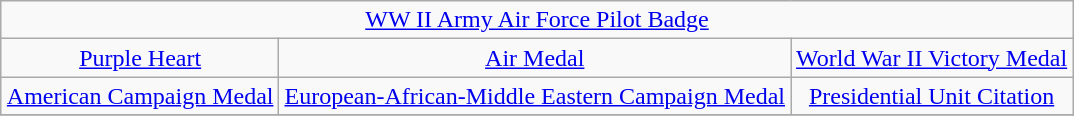<table class="wikitable" style="margin:1em auto; text-align:center;">
<tr>
<td colspan="3"><a href='#'>WW II Army Air Force Pilot Badge</a></td>
</tr>
<tr>
<td><a href='#'>Purple Heart</a></td>
<td><a href='#'>Air Medal</a></td>
<td><a href='#'>World War II Victory Medal</a></td>
</tr>
<tr>
<td><a href='#'>American Campaign Medal</a></td>
<td><a href='#'>European-African-Middle Eastern Campaign Medal</a></td>
<td><a href='#'>Presidential Unit Citation</a></td>
</tr>
<tr>
</tr>
</table>
